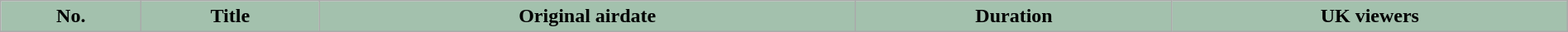<table class="wikitable plainrowheaders" style="width:100%; background:#fff;">
<tr>
<th style="background:#A3C1AD;">No.</th>
<th style="background:#A3C1AD;">Title</th>
<th style="background:#A3C1AD;">Original airdate</th>
<th style="background:#A3C1AD;">Duration</th>
<th style="background:#A3C1AD;">UK viewers<br>

</th>
</tr>
</table>
